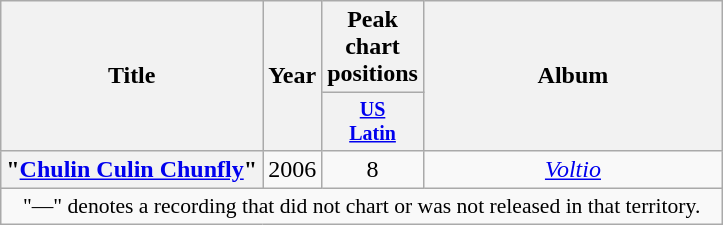<table class="wikitable plainrowheaders" style="text-align:center;">
<tr>
<th rowspan="2" style="width:25,5em;">Title</th>
<th rowspan="2" style="width:1em;">Year</th>
<th colspan="1" style="width:2em;">Peak chart positions</th>
<th rowspan="2" style="width:12em;">Album</th>
</tr>
<tr style="font-size:smaller;">
<th scope="col" style="width:54px;"><a href='#'>US<br>Latin</a><br></th>
</tr>
<tr>
<th scope="row">"<a href='#'>Chulin Culin Chunfly</a>"<br></th>
<td>2006</td>
<td>8</td>
<td><em><a href='#'>Voltio</a></em></td>
</tr>
<tr>
<td colspan="5" style="font-size:90%">"—" denotes a recording that did not chart or was not released in that territory.</td>
</tr>
</table>
